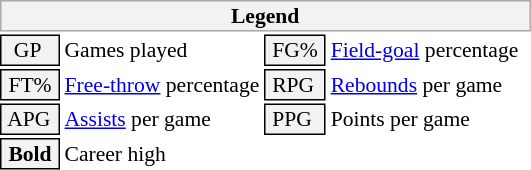<table class="toccolours" style="font-size: 90%; white-space: nowrap;">
<tr>
<th colspan="6" style="background:#f2f2f2; border:1px solid #aaa;">Legend</th>
</tr>
<tr>
<td style="background:#f2f2f2; border:1px solid black;">  GP</td>
<td>Games played</td>
<td style="background:#f2f2f2; border:1px solid black;"> FG% </td>
<td style="padding-right: 8px"><a href='#'>Field-goal</a> percentage</td>
</tr>
<tr>
<td style="background:#f2f2f2; border:1px solid black;"> FT% </td>
<td><a href='#'>Free-throw</a> percentage</td>
<td style="background:#f2f2f2; border:1px solid black;"> RPG </td>
<td><a href='#'>Rebounds</a> per game</td>
</tr>
<tr>
<td style="background:#f2f2f2; border:1px solid black;"> APG </td>
<td><a href='#'>Assists</a> per game</td>
<td style="background:#f2f2f2; border:1px solid black;"> PPG </td>
<td>Points per game</td>
</tr>
<tr>
<td style="background-color: #F2F2F2; border: 1px solid black"> <strong>Bold</strong> </td>
<td>Career high</td>
</tr>
<tr>
</tr>
</table>
